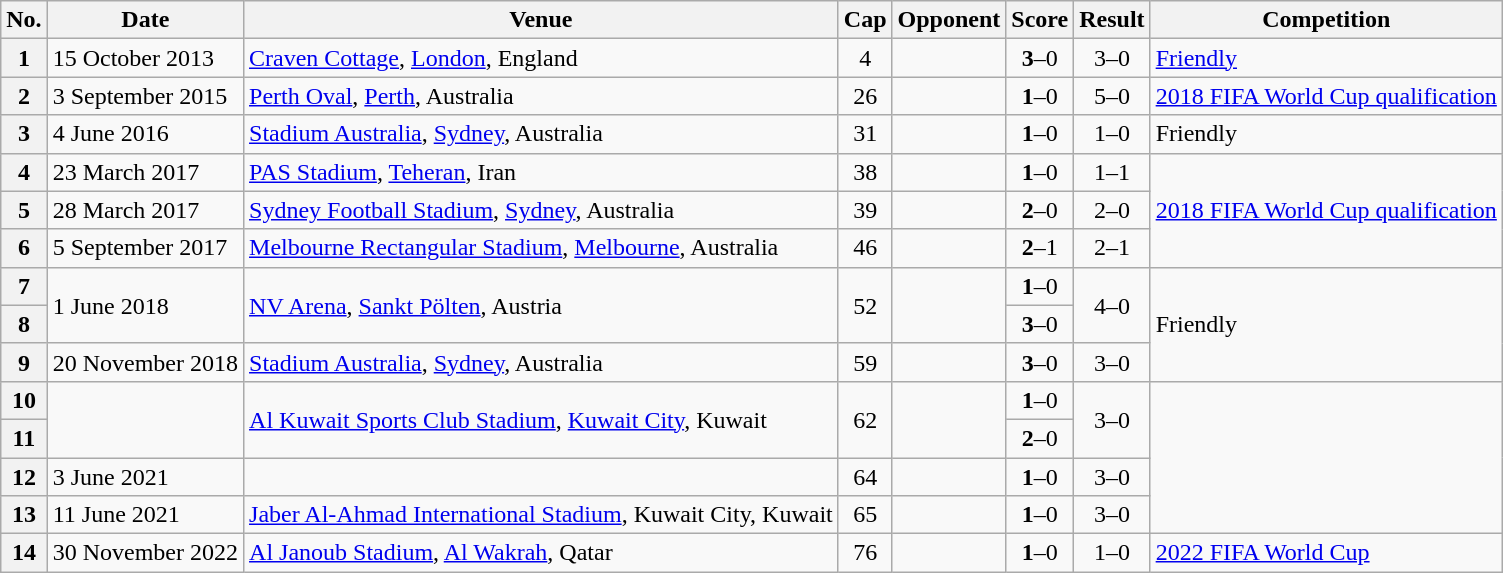<table class="wikitable sortable plainrowheaders">
<tr>
<th scope=col>No.</th>
<th scope=col data-sort-type=date>Date</th>
<th scope=col>Venue</th>
<th scope=col>Cap</th>
<th scope=col>Opponent</th>
<th scope=col>Score</th>
<th scope=col>Result</th>
<th scope=col>Competition</th>
</tr>
<tr>
<th align=center>1</th>
<td>15 October 2013</td>
<td><a href='#'>Craven Cottage</a>, <a href='#'>London</a>, England</td>
<td align=center>4</td>
<td></td>
<td align=center><strong>3</strong>–0</td>
<td align=center>3–0</td>
<td><a href='#'>Friendly</a></td>
</tr>
<tr>
<th align=center>2</th>
<td>3 September 2015</td>
<td><a href='#'>Perth Oval</a>, <a href='#'>Perth</a>, Australia</td>
<td align=center>26</td>
<td></td>
<td align=center><strong>1</strong>–0</td>
<td align=center>5–0</td>
<td><a href='#'>2018 FIFA World Cup qualification</a></td>
</tr>
<tr>
<th align=center>3</th>
<td>4 June 2016</td>
<td><a href='#'>Stadium Australia</a>, <a href='#'>Sydney</a>, Australia</td>
<td align=center>31</td>
<td></td>
<td align=center><strong>1</strong>–0</td>
<td align=center>1–0</td>
<td>Friendly</td>
</tr>
<tr>
<th align=center>4</th>
<td>23 March 2017</td>
<td><a href='#'>PAS Stadium</a>, <a href='#'>Teheran</a>, Iran</td>
<td align=center>38</td>
<td></td>
<td align=center><strong>1</strong>–0</td>
<td align=center>1–1</td>
<td rowspan=3><a href='#'>2018 FIFA World Cup qualification</a></td>
</tr>
<tr>
<th align=center>5</th>
<td>28 March 2017</td>
<td><a href='#'>Sydney Football Stadium</a>, <a href='#'>Sydney</a>, Australia</td>
<td align=center>39</td>
<td></td>
<td align=center><strong>2</strong>–0</td>
<td align=center>2–0</td>
</tr>
<tr>
<th align=center>6</th>
<td>5 September 2017</td>
<td><a href='#'>Melbourne Rectangular Stadium</a>, <a href='#'>Melbourne</a>, Australia</td>
<td align=center>46</td>
<td></td>
<td align=center><strong>2</strong>–1</td>
<td align=center>2–1</td>
</tr>
<tr>
<th align=center>7</th>
<td rowspan=2>1 June 2018</td>
<td rowspan=2><a href='#'>NV Arena</a>, <a href='#'>Sankt Pölten</a>, Austria</td>
<td rowspan=2 align=center>52</td>
<td rowspan=2></td>
<td align=center><strong>1</strong>–0</td>
<td rowspan=2 align=center>4–0</td>
<td rowspan=3>Friendly</td>
</tr>
<tr>
<th align=center>8</th>
<td align=center><strong>3</strong>–0</td>
</tr>
<tr>
<th align=center>9</th>
<td>20 November 2018</td>
<td><a href='#'>Stadium Australia</a>, <a href='#'>Sydney</a>, Australia</td>
<td align=center>59</td>
<td></td>
<td align=center><strong>3</strong>–0</td>
<td align=center>3–0</td>
</tr>
<tr>
<th align=center>10</th>
<td rowspan=2></td>
<td rowspan=2><a href='#'>Al Kuwait Sports Club Stadium</a>, <a href='#'>Kuwait City</a>, Kuwait</td>
<td rowspan=2 align=center>62</td>
<td rowspan=2></td>
<td align=center><strong>1</strong>–0</td>
<td rowspan=2 align=center>3–0</td>
<td rowspan=4></td>
</tr>
<tr>
<th align=center>11</th>
<td align=center><strong>2</strong>–0</td>
</tr>
<tr>
<th align=center>12</th>
<td>3 June 2021</td>
<td rowspan=1></td>
<td align=center>64</td>
<td></td>
<td align=center><strong>1</strong>–0</td>
<td align=center>3–0</td>
</tr>
<tr>
<th align=center>13</th>
<td>11 June 2021</td>
<td><a href='#'>Jaber Al-Ahmad International Stadium</a>, Kuwait City, Kuwait</td>
<td align=center>65</td>
<td></td>
<td align=center><strong>1</strong>–0</td>
<td align=center>3–0</td>
</tr>
<tr>
<th align=center>14</th>
<td>30 November 2022</td>
<td><a href='#'>Al Janoub Stadium</a>, <a href='#'>Al Wakrah</a>, Qatar</td>
<td align=center>76</td>
<td></td>
<td align=center><strong>1</strong>–0</td>
<td align=center>1–0</td>
<td><a href='#'>2022 FIFA World Cup</a></td>
</tr>
</table>
